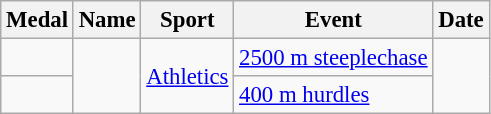<table class="wikitable sortable" style=font-size:95%>
<tr>
<th>Medal</th>
<th>Name</th>
<th>Sport</th>
<th>Event</th>
<th>Date</th>
</tr>
<tr>
<td></td>
<td rowspan="2"></td>
<td rowspan="2"><a href='#'>Athletics</a></td>
<td><a href='#'>2500 m steeplechase</a></td>
<td rowspan="2"></td>
</tr>
<tr>
<td></td>
<td><a href='#'>400 m hurdles</a></td>
</tr>
</table>
